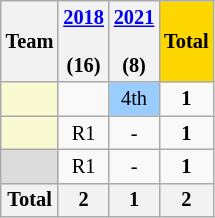<table class="wikitable" style="text-align:center; font-size:85%;">
<tr>
<th>Team</th>
<th><a href='#'>2018</a><br><br>(16)</th>
<th><a href='#'>2021</a><br><br>(8)</th>
<td bgcolor=gold><strong>Total</strong></td>
</tr>
<tr>
<td align=left bgcolor=FAFAD2></td>
<td></td>
<td bgcolor=#9acdff>4th</td>
<td><strong>1</strong></td>
</tr>
<tr>
<td align=left bgcolor=FAFAD2></td>
<td>R1<br></td>
<td>-</td>
<td><strong>1</strong></td>
</tr>
<tr>
<td align=left bgcolor=DCDCDC></td>
<td>R1<br></td>
<td>-</td>
<td><strong>1</strong></td>
</tr>
<tr>
<th>Total</th>
<th>2</th>
<th>1</th>
<th>2</th>
</tr>
</table>
